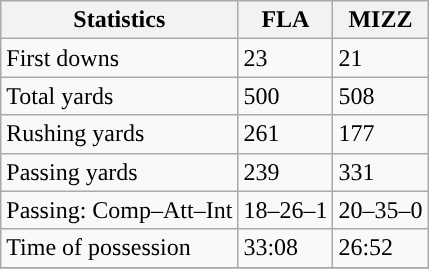<table class="wikitable" style="float: left;">
<tr>
<th>Statistics</th>
<th>FLA</th>
<th>MIZZ</th>
</tr>
<tr>
<td>First downs</td>
<td>23</td>
<td>21</td>
</tr>
<tr>
<td>Total yards</td>
<td>500</td>
<td>508</td>
</tr>
<tr>
<td>Rushing yards</td>
<td>261</td>
<td>177</td>
</tr>
<tr>
<td>Passing yards</td>
<td>239</td>
<td>331</td>
</tr>
<tr>
<td>Passing: Comp–Att–Int</td>
<td>18–26–1</td>
<td>20–35–0</td>
</tr>
<tr>
<td>Time of possession</td>
<td>33:08</td>
<td>26:52</td>
</tr>
<tr>
</tr>
</table>
